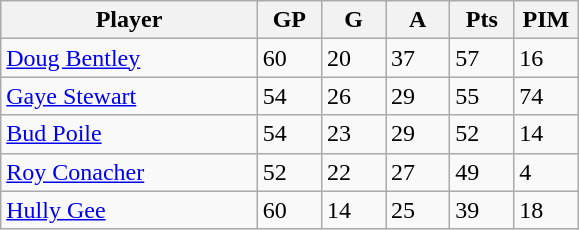<table class="wikitable">
<tr>
<th bgcolor="#DDDDFF" width="40%">Player</th>
<th bgcolor="#DDDDFF" width="10%">GP</th>
<th bgcolor="#DDDDFF" width="10%">G</th>
<th bgcolor="#DDDDFF" width="10%">A</th>
<th bgcolor="#DDDDFF" width="10%">Pts</th>
<th bgcolor="#DDDDFF" width="10%">PIM</th>
</tr>
<tr>
<td><a href='#'>Doug Bentley</a></td>
<td>60</td>
<td>20</td>
<td>37</td>
<td>57</td>
<td>16</td>
</tr>
<tr>
<td><a href='#'>Gaye Stewart</a></td>
<td>54</td>
<td>26</td>
<td>29</td>
<td>55</td>
<td>74</td>
</tr>
<tr>
<td><a href='#'>Bud Poile</a></td>
<td>54</td>
<td>23</td>
<td>29</td>
<td>52</td>
<td>14</td>
</tr>
<tr>
<td><a href='#'>Roy Conacher</a></td>
<td>52</td>
<td>22</td>
<td>27</td>
<td>49</td>
<td>4</td>
</tr>
<tr>
<td><a href='#'>Hully Gee</a></td>
<td>60</td>
<td>14</td>
<td>25</td>
<td>39</td>
<td>18</td>
</tr>
</table>
